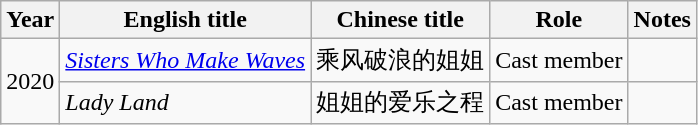<table class="wikitable">
<tr>
<th>Year</th>
<th>English title</th>
<th>Chinese title</th>
<th>Role</th>
<th>Notes</th>
</tr>
<tr>
<td rowspan=2>2020</td>
<td><em><a href='#'>Sisters Who Make Waves</a></em></td>
<td>乘风破浪的姐姐</td>
<td>Cast member</td>
<td></td>
</tr>
<tr>
<td><em>Lady Land</em></td>
<td>姐姐的爱乐之程</td>
<td>Cast member</td>
<td></td>
</tr>
</table>
